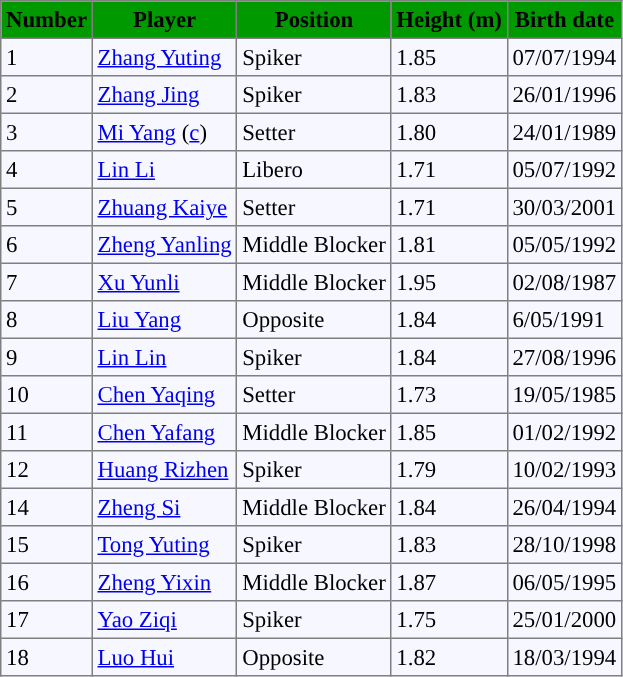<table bgcolor="#f7f8ff" cellpadding="3" cellspacing="0" border="1" style="font-size: 95%; border: gray solid 1px; border-collapse: collapse;">
<tr bgcolor="#009900">
<td align=center><strong>Number</strong></td>
<td align=center><strong>Player</strong></td>
<td align=center><strong>Position</strong></td>
<td align=center><strong>Height (m)</strong></td>
<td align=center><strong>Birth date</strong></td>
</tr>
<tr align=left>
<td>1</td>
<td> <a href='#'>Zhang Yuting</a></td>
<td>Spiker</td>
<td>1.85</td>
<td>07/07/1994</td>
</tr>
<tr align=left>
<td>2</td>
<td> <a href='#'>Zhang Jing</a></td>
<td>Spiker</td>
<td>1.83</td>
<td>26/01/1996</td>
</tr>
<tr align=left>
<td>3</td>
<td> <a href='#'>Mi Yang</a> (<a href='#'>c</a>)</td>
<td>Setter</td>
<td>1.80</td>
<td>24/01/1989</td>
</tr>
<tr align=left>
<td>4</td>
<td> <a href='#'>Lin Li</a></td>
<td>Libero</td>
<td>1.71</td>
<td>05/07/1992</td>
</tr>
<tr align=left>
<td>5</td>
<td> <a href='#'>Zhuang Kaiye</a></td>
<td>Setter</td>
<td>1.71</td>
<td>30/03/2001</td>
</tr>
<tr align=left>
<td>6</td>
<td> <a href='#'>Zheng Yanling</a></td>
<td>Middle Blocker</td>
<td>1.81</td>
<td>05/05/1992</td>
</tr>
<tr align="left">
<td>7</td>
<td> <a href='#'>Xu Yunli</a></td>
<td>Middle Blocker</td>
<td>1.95</td>
<td>02/08/1987</td>
</tr>
<tr align="left">
<td>8</td>
<td> <a href='#'>Liu Yang</a></td>
<td>Opposite</td>
<td>1.84</td>
<td>6/05/1991</td>
</tr>
<tr align="left">
<td>9</td>
<td> <a href='#'>Lin Lin</a></td>
<td>Spiker</td>
<td>1.84</td>
<td>27/08/1996</td>
</tr>
<tr align="left">
<td>10</td>
<td> <a href='#'>Chen Yaqing</a></td>
<td>Setter</td>
<td>1.73</td>
<td>19/05/1985</td>
</tr>
<tr align="left">
<td>11</td>
<td> <a href='#'>Chen Yafang</a></td>
<td>Middle Blocker</td>
<td>1.85</td>
<td>01/02/1992</td>
</tr>
<tr align="left">
<td>12</td>
<td> <a href='#'>Huang Rizhen</a></td>
<td>Spiker</td>
<td>1.79</td>
<td>10/02/1993</td>
</tr>
<tr align="left">
<td>14</td>
<td> <a href='#'>Zheng Si</a></td>
<td>Middle Blocker</td>
<td>1.84</td>
<td>26/04/1994</td>
</tr>
<tr align="left">
<td>15</td>
<td> <a href='#'>Tong Yuting</a></td>
<td>Spiker</td>
<td>1.83</td>
<td>28/10/1998</td>
</tr>
<tr align="left">
<td>16</td>
<td> <a href='#'>Zheng Yixin</a></td>
<td>Middle Blocker</td>
<td>1.87</td>
<td>06/05/1995</td>
</tr>
<tr align="left">
<td>17</td>
<td> <a href='#'>Yao Ziqi</a></td>
<td>Spiker</td>
<td>1.75</td>
<td>25/01/2000</td>
</tr>
<tr align="left">
<td>18</td>
<td> <a href='#'>Luo Hui</a></td>
<td>Opposite</td>
<td>1.82</td>
<td>18/03/1994</td>
</tr>
</table>
